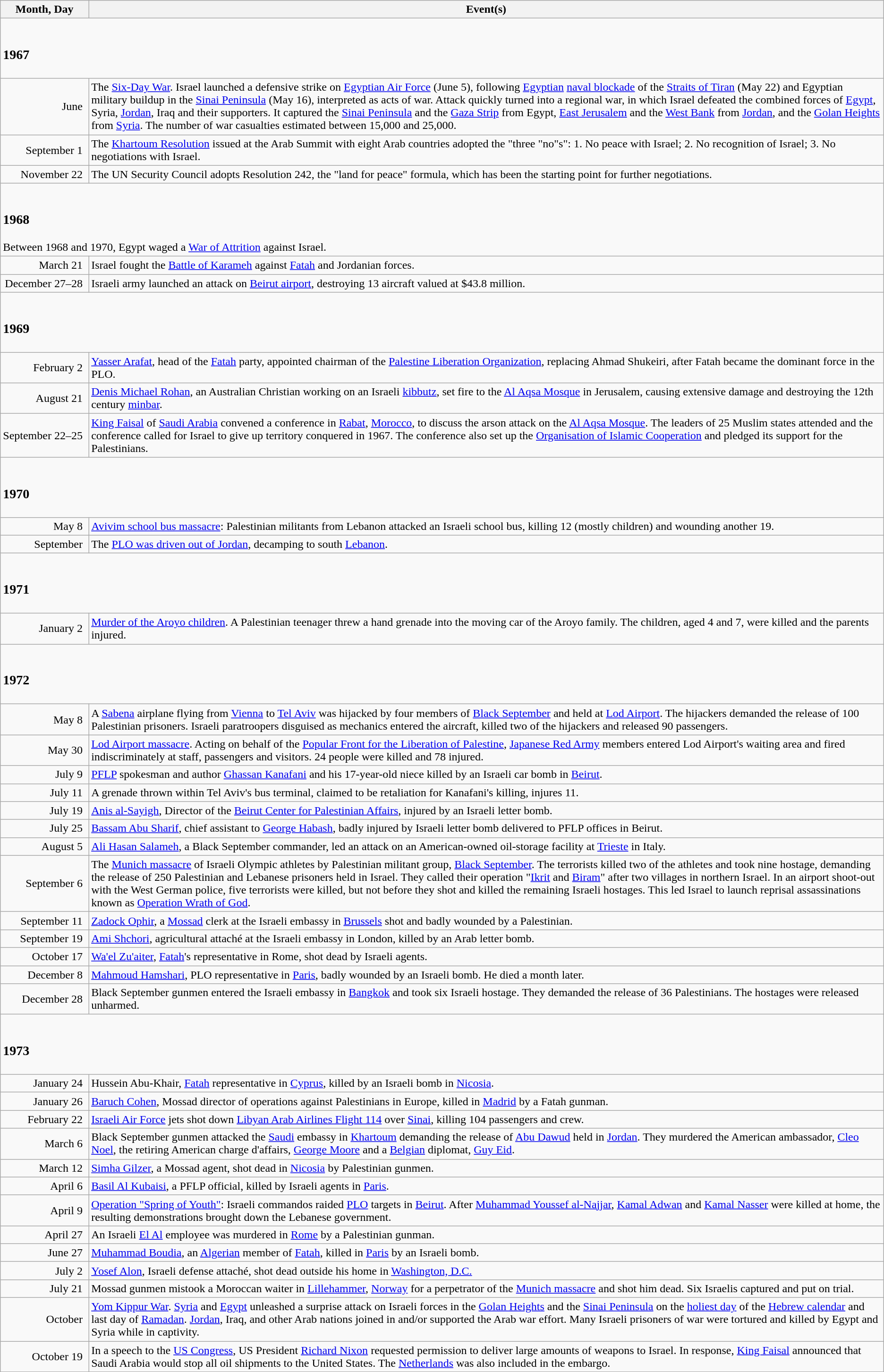<table class="wikitable">
<tr>
<th>Month, Day</th>
<th>Event(s)</th>
</tr>
<tr>
<td colspan="2"><br><h3>1967</h3></td>
</tr>
<tr>
<td style="white-space:nowrap;text-align:right;padding-right:0.5em;">June</td>
<td>The <a href='#'>Six-Day War</a>. Israel launched a defensive strike on <a href='#'>Egyptian Air Force</a> (June 5), following <a href='#'>Egyptian</a> <a href='#'>naval blockade</a> of the <a href='#'>Straits of Tiran</a> (May 22) and Egyptian military buildup in the <a href='#'>Sinai Peninsula</a> (May 16), interpreted as acts of war. Attack quickly turned into a regional war, in which Israel defeated the combined forces of <a href='#'>Egypt</a>, Syria, <a href='#'>Jordan</a>, Iraq and their supporters. It captured the <a href='#'>Sinai Peninsula</a> and the <a href='#'>Gaza Strip</a> from Egypt, <a href='#'>East Jerusalem</a> and the <a href='#'>West Bank</a> from <a href='#'>Jordan</a>, and the <a href='#'>Golan Heights</a> from <a href='#'>Syria</a>. The number of war casualties estimated between 15,000 and 25,000.</td>
</tr>
<tr>
<td style="white-space:nowrap;text-align:right;padding-right:0.5em;">September 1</td>
<td>The <a href='#'>Khartoum Resolution</a> issued at the Arab Summit with eight Arab countries adopted the "three "no"s": 1. No peace with Israel; 2. No recognition of Israel; 3. No negotiations with Israel.</td>
</tr>
<tr>
<td style="white-space:nowrap;text-align:right;padding-right:0.5em;">November 22</td>
<td>The UN Security Council adopts Resolution 242, the "land for peace" formula, which has been the starting point for further negotiations.</td>
</tr>
<tr>
<td colspan="2"><br><h3>1968</h3>Between 1968 and 1970, Egypt waged a <a href='#'>War of Attrition</a> against Israel.</td>
</tr>
<tr>
<td style="white-space:nowrap;text-align:right;padding-right:0.5em;">March 21</td>
<td>Israel fought the <a href='#'>Battle of Karameh</a> against <a href='#'>Fatah</a> and Jordanian forces.</td>
</tr>
<tr>
<td style="white-space:nowrap;text-align:right;padding-right:0.5em;">December 27–28</td>
<td>Israeli army launched an attack on <a href='#'>Beirut airport</a>, destroying 13 aircraft valued at $43.8 million.</td>
</tr>
<tr>
<td colspan="2"><br><h3>1969</h3></td>
</tr>
<tr>
<td style="white-space:nowrap;text-align:right;padding-right:0.5em;">February 2</td>
<td><a href='#'>Yasser Arafat</a>, head of the <a href='#'>Fatah</a> party, appointed chairman of the <a href='#'>Palestine Liberation Organization</a>, replacing Ahmad Shukeiri, after Fatah became the dominant force in the PLO.</td>
</tr>
<tr>
<td style="white-space:nowrap;text-align:right;padding-right:0.5em;">August 21</td>
<td><a href='#'>Denis Michael Rohan</a>, an Australian Christian working on an Israeli <a href='#'>kibbutz</a>, set fire to the <a href='#'>Al Aqsa Mosque</a> in Jerusalem, causing extensive damage and destroying the 12th century <a href='#'>minbar</a>.</td>
</tr>
<tr>
<td style="white-space:nowrap;text-align:right;padding-right:0.5em;">September 22–25</td>
<td><a href='#'>King Faisal</a> of <a href='#'>Saudi Arabia</a> convened a conference in <a href='#'>Rabat</a>, <a href='#'>Morocco</a>, to discuss the arson attack on the <a href='#'>Al Aqsa Mosque</a>. The leaders of 25 Muslim states attended and the conference called for Israel to give up territory conquered in 1967. The conference also set up the <a href='#'>Organisation of Islamic Cooperation</a> and pledged its support for the Palestinians.</td>
</tr>
<tr>
<td colspan="2"><br><h3>1970</h3></td>
</tr>
<tr>
<td style="white-space:nowrap;text-align:right;padding-right:0.5em;">May 8</td>
<td><a href='#'>Avivim school bus massacre</a>: Palestinian militants from Lebanon attacked an Israeli school bus, killing 12 (mostly children) and wounding another 19.</td>
</tr>
<tr>
<td style="white-space:nowrap;text-align:right;padding-right:0.5em;">September</td>
<td>The <a href='#'>PLO was driven out of Jordan</a>, decamping to south <a href='#'>Lebanon</a>.</td>
</tr>
<tr>
<td colspan="2"><br><h3>1971</h3></td>
</tr>
<tr>
<td style="white-space:nowrap;text-align:right;padding-right:0.5em;">January 2</td>
<td><a href='#'>Murder of the Aroyo children</a>. A Palestinian teenager threw a hand grenade into the moving car of the Aroyo family. The children, aged 4 and 7, were killed and the parents injured.</td>
</tr>
<tr>
<td colspan="2"><br><h3>1972</h3></td>
</tr>
<tr>
<td style="white-space:nowrap;text-align:right;padding-right:0.5em;">May 8</td>
<td>A <a href='#'>Sabena</a> airplane flying from <a href='#'>Vienna</a> to <a href='#'>Tel Aviv</a> was hijacked by four members of <a href='#'>Black September</a> and held at <a href='#'>Lod Airport</a>. The hijackers demanded the release of 100 Palestinian prisoners. Israeli paratroopers disguised as mechanics entered the aircraft, killed two of the hijackers and released 90 passengers.</td>
</tr>
<tr>
<td style="white-space:nowrap;text-align:right;padding-right:0.5em;">May 30</td>
<td><a href='#'>Lod Airport massacre</a>. Acting on behalf of the <a href='#'>Popular Front for the Liberation of Palestine</a>, <a href='#'>Japanese Red Army</a> members entered Lod Airport's waiting area and fired indiscriminately at staff, passengers and visitors. 24 people were killed and 78 injured.</td>
</tr>
<tr>
<td style="white-space:nowrap;text-align:right;padding-right:0.5em;">July 9</td>
<td><a href='#'>PFLP</a> spokesman and author <a href='#'>Ghassan Kanafani</a> and his 17-year-old niece killed by an Israeli car bomb in <a href='#'>Beirut</a>.</td>
</tr>
<tr>
<td style="white-space:nowrap;text-align:right;padding-right:0.5em;">July 11</td>
<td>A grenade thrown within Tel Aviv's bus terminal, claimed to be retaliation for Kanafani's killing, injures 11.</td>
</tr>
<tr>
<td style="white-space:nowrap;text-align:right;padding-right:0.5em;">July 19</td>
<td><a href='#'>Anis al-Sayigh</a>, Director of the <a href='#'>Beirut Center for Palestinian Affairs</a>, injured by an Israeli letter bomb.</td>
</tr>
<tr>
<td style="white-space:nowrap;text-align:right;padding-right:0.5em;">July 25</td>
<td><a href='#'>Bassam Abu Sharif</a>, chief assistant to <a href='#'>George Habash</a>, badly injured by Israeli letter bomb delivered to PFLP offices in Beirut.</td>
</tr>
<tr>
<td style="white-space:nowrap;text-align:right;padding-right:0.5em;">August 5</td>
<td><a href='#'>Ali Hasan Salameh</a>, a Black September commander, led an attack on an American-owned oil-storage facility at <a href='#'>Trieste</a> in Italy.</td>
</tr>
<tr>
<td style="white-space:nowrap;text-align:right;padding-right:0.5em;">September 6</td>
<td>The <a href='#'>Munich massacre</a> of Israeli Olympic athletes by Palestinian militant group, <a href='#'>Black September</a>. The terrorists killed two of the athletes and took nine hostage, demanding the release of 250 Palestinian and Lebanese prisoners held in Israel. They called their operation "<a href='#'>Ikrit</a> and <a href='#'>Biram</a>" after two villages in northern Israel. In an airport shoot-out with the West German police, five terrorists were killed, but not before they shot and killed the remaining Israeli hostages. This led Israel to launch reprisal assassinations known as <a href='#'>Operation Wrath of God</a>.</td>
</tr>
<tr>
<td style="white-space:nowrap;text-align:right;padding-right:0.5em;">September 11</td>
<td><a href='#'>Zadock Ophir</a>, a <a href='#'>Mossad</a> clerk at the Israeli embassy in <a href='#'>Brussels</a> shot and badly wounded by a Palestinian.</td>
</tr>
<tr>
<td style="white-space:nowrap;text-align:right;padding-right:0.5em;">September 19</td>
<td><a href='#'>Ami Shchori</a>, agricultural attaché at the Israeli embassy in London, killed by an Arab letter bomb.</td>
</tr>
<tr>
<td style="white-space:nowrap;text-align:right;padding-right:0.5em;">October 17</td>
<td><a href='#'>Wa'el Zu'aiter</a>, <a href='#'>Fatah</a>'s representative in Rome, shot dead by Israeli agents.</td>
</tr>
<tr>
<td style="white-space:nowrap;text-align:right;padding-right:0.5em;">December 8</td>
<td><a href='#'>Mahmoud Hamshari</a>, PLO representative in <a href='#'>Paris</a>, badly wounded by an Israeli bomb. He died a month later.</td>
</tr>
<tr>
<td style="white-space:nowrap;text-align:right;padding-right:0.5em;">December 28</td>
<td>Black September gunmen entered the Israeli embassy in <a href='#'>Bangkok</a> and took six Israeli hostage. They demanded the release of 36 Palestinians. The hostages were released unharmed.</td>
</tr>
<tr>
<td colspan="2"><br><h3>1973</h3></td>
</tr>
<tr>
<td style="white-space:nowrap;text-align:right;padding-right:0.5em;">January 24</td>
<td>Hussein Abu-Khair, <a href='#'>Fatah</a> representative in <a href='#'>Cyprus</a>, killed by an Israeli bomb in <a href='#'>Nicosia</a>.</td>
</tr>
<tr>
<td style="white-space:nowrap;text-align:right;padding-right:0.5em;">January 26</td>
<td><a href='#'>Baruch Cohen</a>, Mossad director of operations against Palestinians in Europe, killed in <a href='#'>Madrid</a> by a Fatah gunman.</td>
</tr>
<tr>
<td style="white-space:nowrap;text-align:right;padding-right:0.5em;">February 22</td>
<td><a href='#'>Israeli Air Force</a> jets shot down <a href='#'>Libyan Arab Airlines Flight 114</a> over <a href='#'>Sinai</a>, killing 104 passengers and crew.</td>
</tr>
<tr>
<td style="white-space:nowrap;text-align:right;padding-right:0.5em;">March 6</td>
<td>Black September gunmen attacked the <a href='#'>Saudi</a> embassy in <a href='#'>Khartoum</a> demanding the release of <a href='#'>Abu Dawud</a> held in <a href='#'>Jordan</a>. They murdered the American ambassador, <a href='#'>Cleo Noel</a>, the retiring American charge d'affairs, <a href='#'>George Moore</a> and a <a href='#'>Belgian</a> diplomat, <a href='#'>Guy Eid</a>.</td>
</tr>
<tr>
<td style="white-space:nowrap;text-align:right;padding-right:0.5em;">March 12</td>
<td><a href='#'>Simha Gilzer</a>, a Mossad agent, shot dead in <a href='#'>Nicosia</a> by Palestinian gunmen.</td>
</tr>
<tr>
<td style="white-space:nowrap;text-align:right;padding-right:0.5em;">April 6</td>
<td><a href='#'>Basil Al Kubaisi</a>, a PFLP official, killed by Israeli agents in <a href='#'>Paris</a>.</td>
</tr>
<tr>
<td style="white-space:nowrap;text-align:right;padding-right:0.5em;">April 9</td>
<td><a href='#'>Operation "Spring of Youth"</a>: Israeli commandos raided <a href='#'>PLO</a> targets in <a href='#'>Beirut</a>. After <a href='#'>Muhammad Youssef al-Najjar</a>, <a href='#'>Kamal Adwan</a> and <a href='#'>Kamal Nasser</a> were killed at home, the resulting demonstrations brought down the Lebanese government.</td>
</tr>
<tr>
<td style="white-space:nowrap;text-align:right;padding-right:0.5em;">April 27</td>
<td>An Israeli <a href='#'>El Al</a> employee was murdered in <a href='#'>Rome</a> by a Palestinian gunman.</td>
</tr>
<tr>
<td style="white-space:nowrap;text-align:right;padding-right:0.5em;">June 27</td>
<td><a href='#'>Muhammad Boudia</a>, an <a href='#'>Algerian</a> member of <a href='#'>Fatah</a>, killed in <a href='#'>Paris</a> by an Israeli bomb.</td>
</tr>
<tr>
<td style="white-space:nowrap;text-align:right;padding-right:0.5em;">July 2</td>
<td><a href='#'>Yosef Alon</a>, Israeli defense attaché, shot dead outside his home in <a href='#'>Washington, D.C.</a></td>
</tr>
<tr>
<td style="white-space:nowrap;text-align:right;padding-right:0.5em;">July 21</td>
<td>Mossad gunmen mistook a Moroccan waiter in <a href='#'>Lillehammer</a>, <a href='#'>Norway</a> for a perpetrator of the <a href='#'>Munich massacre</a> and shot him dead. Six Israelis captured and put on trial.</td>
</tr>
<tr>
<td style="white-space:nowrap;text-align:right;padding-right:0.5em;">October</td>
<td><a href='#'>Yom Kippur War</a>. <a href='#'>Syria</a> and <a href='#'>Egypt</a> unleashed a surprise attack on Israeli forces in the <a href='#'>Golan Heights</a> and the <a href='#'>Sinai Peninsula</a> on the <a href='#'>holiest day</a> of the <a href='#'>Hebrew calendar</a> and last day of <a href='#'>Ramadan</a>. <a href='#'>Jordan</a>, Iraq, and other Arab nations joined in and/or supported the Arab war effort. Many Israeli prisoners of war were tortured and killed by Egypt and Syria while in captivity.</td>
</tr>
<tr>
<td style="white-space:nowrap;text-align:right;padding-right:0.5em;">October 19</td>
<td>In a speech to the <a href='#'>US Congress</a>, US President <a href='#'>Richard Nixon</a> requested permission to deliver large amounts of weapons to Israel. In response, <a href='#'>King Faisal</a> announced that Saudi Arabia would stop all oil shipments to the United States. The <a href='#'>Netherlands</a> was also included in the embargo.</td>
</tr>
</table>
